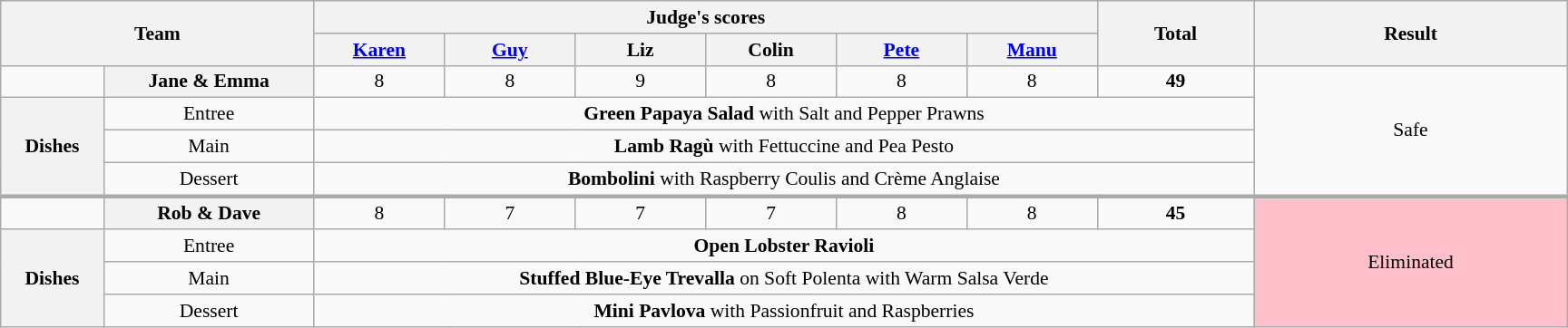<table class="wikitable plainrowheaders" style="margin:1em auto; text-align:center; font-size:90%; width:80em;">
<tr>
<th rowspan="2" style="width:20%;" colspan="2">Team</th>
<th colspan="6" style="width:50%;">Judge's scores</th>
<th rowspan="2" style="width:10%;">Total<br></th>
<th rowspan="2" style="width:20%;">Result</th>
</tr>
<tr>
<th style="width:50px;"><a href='#'>Karen</a></th>
<th style="width:50px;"><a href='#'>Guy</a></th>
<th style="width:50px;">Liz</th>
<th style="width:50px;">Colin</th>
<th style="width:50px;"><a href='#'>Pete</a></th>
<th style="width:50px;"><a href='#'>Manu</a></th>
</tr>
<tr>
<td></td>
<th>Jane & Emma</th>
<td>8</td>
<td>8</td>
<td>9</td>
<td>8</td>
<td>8</td>
<td>8</td>
<td><strong>49</strong></td>
<td rowspan="4">Safe</td>
</tr>
<tr>
<th rowspan="3">Dishes</th>
<td>Entree</td>
<td colspan="7"><strong>Green Papaya Salad</strong> with Salt and Pepper Prawns</td>
</tr>
<tr>
<td>Main</td>
<td colspan="7"><strong>Lamb Ragù</strong> with Fettuccine and Pea Pesto</td>
</tr>
<tr>
<td>Dessert</td>
<td colspan="7"><strong>Bombolini</strong> with Raspberry Coulis and Crème Anglaise</td>
</tr>
<tr style="border-top:3px solid #aaa;">
<td></td>
<th>Rob & Dave</th>
<td>8</td>
<td>7</td>
<td>7</td>
<td>7</td>
<td>8</td>
<td>8</td>
<td><strong>45</strong></td>
<td rowspan="4" bgcolor="pink">Eliminated</td>
</tr>
<tr>
<th rowspan="3">Dishes</th>
<td>Entree</td>
<td colspan="7"><strong>Open Lobster Ravioli</strong></td>
</tr>
<tr>
<td>Main</td>
<td colspan="7"><strong>Stuffed Blue-Eye Trevalla</strong> on Soft Polenta with Warm Salsa Verde</td>
</tr>
<tr>
<td>Dessert</td>
<td colspan="7"><strong>Mini Pavlova</strong> with Passionfruit and Raspberries</td>
</tr>
</table>
